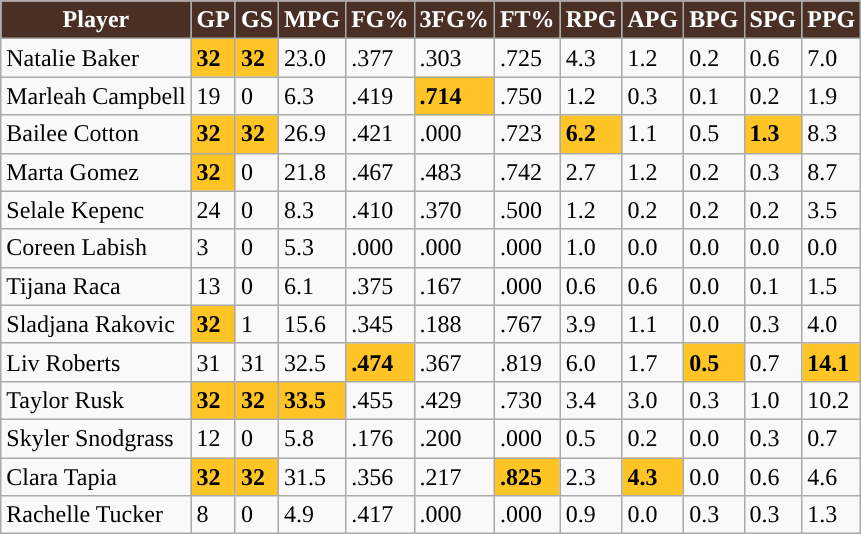<table class="wikitable sortable">
<tr>
<th style="background:#492f24; color:white">Player</th>
<th style="background:#492f24; color:white">GP</th>
<th style="background:#492f24; color:white">GS</th>
<th style="background:#492f24; color:white">MPG</th>
<th style="background:#492f24; color:white">FG%</th>
<th style="background:#492f24; color:white">3FG%</th>
<th style="background:#492f24; color:white">FT%</th>
<th style="background:#492f24; color:white;">RPG</th>
<th style="background:#492f24; color:white;">APG</th>
<th style="background:#492f24; color:white;">BPG</th>
<th style="background:#492f24; color:white;">SPG</th>
<th style="background:#492f24; color:white;">PPG</th>
</tr>
<tr>
<td>Natalie Baker</td>
<td style="background:#ffc425"><strong>32</strong></td>
<td style="background:#ffc425"><strong>32</strong></td>
<td>23.0</td>
<td>.377</td>
<td>.303</td>
<td>.725</td>
<td>4.3</td>
<td>1.2</td>
<td>0.2</td>
<td>0.6</td>
<td>7.0</td>
</tr>
<tr>
<td>Marleah Campbell</td>
<td>19</td>
<td>0</td>
<td>6.3</td>
<td>.419</td>
<td style="background:#ffc425"><strong>.714</strong></td>
<td>.750</td>
<td>1.2</td>
<td>0.3</td>
<td>0.1</td>
<td>0.2</td>
<td>1.9</td>
</tr>
<tr>
<td>Bailee Cotton</td>
<td style="background:#ffc425"><strong>32</strong></td>
<td style="background:#ffc425"><strong>32</strong></td>
<td>26.9</td>
<td>.421</td>
<td>.000</td>
<td>.723</td>
<td style="background:#ffc425"><strong>6.2</strong></td>
<td>1.1</td>
<td>0.5</td>
<td style="background:#ffc425"><strong>1.3</strong></td>
<td>8.3</td>
</tr>
<tr>
<td>Marta Gomez</td>
<td style="background:#ffc425"><strong>32</strong></td>
<td>0</td>
<td>21.8</td>
<td>.467</td>
<td>.483</td>
<td>.742</td>
<td>2.7</td>
<td>1.2</td>
<td>0.2</td>
<td>0.3</td>
<td>8.7</td>
</tr>
<tr>
<td>Selale Kepenc</td>
<td>24</td>
<td>0</td>
<td>8.3</td>
<td>.410</td>
<td>.370</td>
<td>.500</td>
<td>1.2</td>
<td>0.2</td>
<td>0.2</td>
<td>0.2</td>
<td>3.5</td>
</tr>
<tr>
<td>Coreen Labish</td>
<td>3</td>
<td>0</td>
<td>5.3</td>
<td>.000</td>
<td>.000</td>
<td>.000</td>
<td>1.0</td>
<td>0.0</td>
<td>0.0</td>
<td>0.0</td>
<td>0.0</td>
</tr>
<tr>
<td>Tijana Raca</td>
<td>13</td>
<td>0</td>
<td>6.1</td>
<td>.375</td>
<td>.167</td>
<td>.000</td>
<td>0.6</td>
<td>0.6</td>
<td>0.0</td>
<td>0.1</td>
<td>1.5</td>
</tr>
<tr>
<td>Sladjana Rakovic</td>
<td style="background:#ffc425"><strong>32</strong></td>
<td>1</td>
<td>15.6</td>
<td>.345</td>
<td>.188</td>
<td>.767</td>
<td>3.9</td>
<td>1.1</td>
<td>0.0</td>
<td>0.3</td>
<td>4.0</td>
</tr>
<tr>
<td>Liv Roberts</td>
<td>31</td>
<td>31</td>
<td>32.5</td>
<td style="background:#ffc425"><strong>.474</strong></td>
<td>.367</td>
<td>.819</td>
<td>6.0</td>
<td>1.7</td>
<td style="background:#ffc425"><strong>0.5</strong></td>
<td>0.7</td>
<td style="background:#ffc425"><strong>14.1</strong></td>
</tr>
<tr>
<td>Taylor Rusk</td>
<td style="background:#ffc425"><strong>32</strong></td>
<td style="background:#ffc425"><strong>32</strong></td>
<td style="background:#ffc425"><strong>33.5</strong></td>
<td>.455</td>
<td>.429</td>
<td>.730</td>
<td>3.4</td>
<td>3.0</td>
<td>0.3</td>
<td>1.0</td>
<td>10.2</td>
</tr>
<tr>
<td>Skyler Snodgrass</td>
<td>12</td>
<td>0</td>
<td>5.8</td>
<td>.176</td>
<td>.200</td>
<td>.000</td>
<td>0.5</td>
<td>0.2</td>
<td>0.0</td>
<td>0.3</td>
<td>0.7</td>
</tr>
<tr>
<td>Clara Tapia</td>
<td style="background:#ffc425"><strong>32</strong></td>
<td style="background:#ffc425"><strong>32</strong></td>
<td>31.5</td>
<td>.356</td>
<td>.217</td>
<td style="background:#ffc425"><strong>.825</strong></td>
<td>2.3</td>
<td style="background:#ffc425"><strong>4.3</strong></td>
<td>0.0</td>
<td>0.6</td>
<td>4.6</td>
</tr>
<tr>
<td>Rachelle Tucker</td>
<td>8</td>
<td>0</td>
<td>4.9</td>
<td>.417</td>
<td>.000</td>
<td>.000</td>
<td>0.9</td>
<td>0.0</td>
<td>0.3</td>
<td>0.3</td>
<td>1.3</td>
</tr>
</table>
